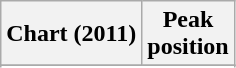<table class="wikitable sortable plainrowheaders" style="text-align:center">
<tr>
<th scope="col">Chart (2011)</th>
<th scope="col">Peak<br> position</th>
</tr>
<tr>
</tr>
<tr>
</tr>
<tr>
</tr>
</table>
